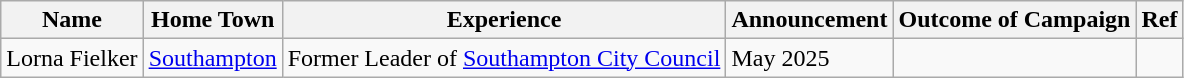<table class="wikitable">
<tr>
<th>Name</th>
<th>Home Town</th>
<th>Experience</th>
<th>Announcement</th>
<th>Outcome of Campaign</th>
<th>Ref</th>
</tr>
<tr>
<td>Lorna Fielker</td>
<td><a href='#'>Southampton</a></td>
<td>Former Leader of <a href='#'>Southampton City Council</a></td>
<td>May 2025</td>
<td></td>
<td></td>
</tr>
</table>
